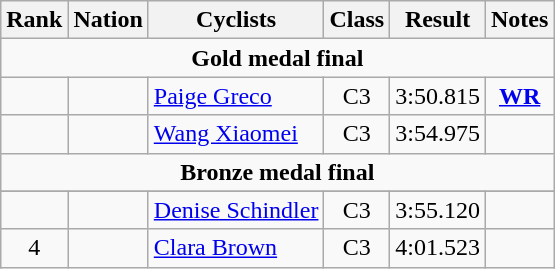<table class="wikitable sortable" style="text-align:center;">
<tr>
<th>Rank</th>
<th>Nation</th>
<th class="unsortable">Cyclists</th>
<th>Class</th>
<th>Result</th>
<th class="unsortable">Notes</th>
</tr>
<tr>
<td colspan=6><strong>Gold medal final</strong></td>
</tr>
<tr>
<td></td>
<td align=left></td>
<td align=left><a href='#'>Paige Greco</a></td>
<td>C3</td>
<td>3:50.815</td>
<td><strong><a href='#'>WR</a></strong></td>
</tr>
<tr>
<td></td>
<td align=left></td>
<td align=left><a href='#'>Wang Xiaomei</a></td>
<td>C3</td>
<td>3:54.975</td>
<td></td>
</tr>
<tr>
<td colspan=6><strong>Bronze medal final</strong></td>
</tr>
<tr>
</tr>
<tr>
<td></td>
<td align=left></td>
<td align=left><a href='#'>Denise Schindler</a></td>
<td>C3</td>
<td>3:55.120</td>
<td></td>
</tr>
<tr>
<td>4</td>
<td align=left></td>
<td align=left><a href='#'>Clara Brown</a></td>
<td>C3</td>
<td>4:01.523</td>
<td></td>
</tr>
</table>
